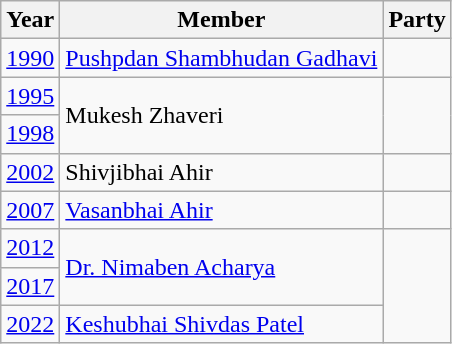<table class="wikitable sortable">
<tr>
<th>Year</th>
<th>Member</th>
<th colspan="2">Party</th>
</tr>
<tr>
<td><a href='#'>1990</a></td>
<td><a href='#'>Pushpdan Shambhudan Gadhavi</a></td>
<td></td>
</tr>
<tr>
<td><a href='#'>1995</a></td>
<td rowspan=2>Mukesh Zhaveri</td>
</tr>
<tr>
<td><a href='#'>1998</a></td>
</tr>
<tr>
<td><a href='#'>2002</a></td>
<td>Shivjibhai Ahir</td>
<td></td>
</tr>
<tr>
<td><a href='#'>2007</a></td>
<td><a href='#'>Vasanbhai Ahir</a></td>
<td></td>
</tr>
<tr>
<td><a href='#'>2012</a></td>
<td rowspan=2><a href='#'>Dr. Nimaben Acharya</a></td>
</tr>
<tr>
<td><a href='#'>2017</a></td>
</tr>
<tr>
<td><a href='#'>2022</a></td>
<td><a href='#'>Keshubhai Shivdas Patel</a></td>
</tr>
</table>
